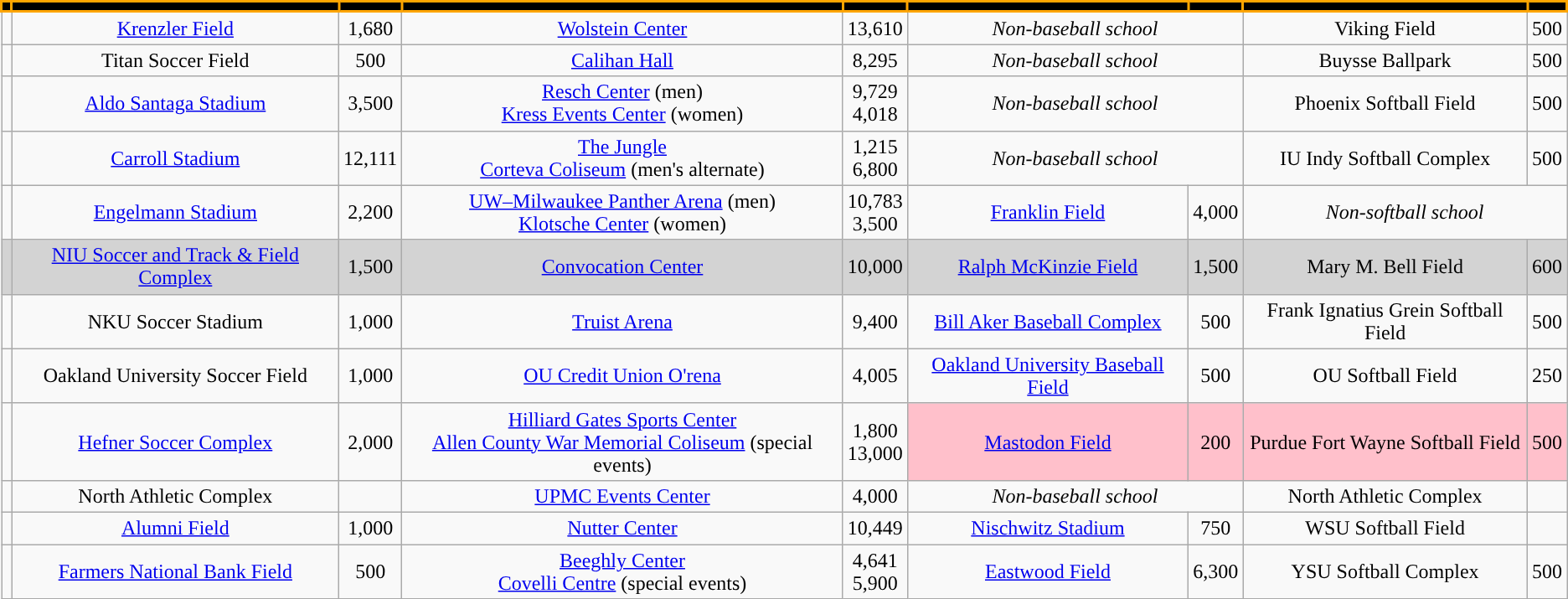<table class="wikitable sortable" style="text-align: center">
<tr bgcolor=black>
<td style="border:2px solid #FFA500"></td>
<td style="border:2px solid #FFA500"></td>
<td style="border:2px solid #FFA500"></td>
<td style="border:2px solid #FFA500"></td>
<td style="border:2px solid #FFA500"></td>
<td style="border:2px solid #FFA500"></td>
<td style="border:2px solid #FFA500"></td>
<td style="border:2px solid #FFA500"></td>
<td style="border:2px solid #FFA500"></td>
</tr>
<tr>
<td style="text-align:center; "><a href='#'></a></td>
<td><a href='#'>Krenzler Field</a></td>
<td>1,680</td>
<td><a href='#'>Wolstein Center</a></td>
<td>13,610</td>
<td colspan="2" style="text-align:center;"><em>Non-baseball school</em></td>
<td>Viking Field</td>
<td>500</td>
</tr>
<tr>
<td style="text-align:center; "><a href='#'></a></td>
<td>Titan Soccer Field</td>
<td>500</td>
<td><a href='#'>Calihan Hall</a></td>
<td>8,295</td>
<td colspan="2" style="text-align:center;"><em>Non-baseball school</em></td>
<td>Buysse Ballpark</td>
<td>500</td>
</tr>
<tr>
<td style="text-align:center; "><a href='#'></a></td>
<td><a href='#'>Aldo Santaga Stadium</a></td>
<td>3,500</td>
<td><a href='#'>Resch Center</a> (men) <br> <a href='#'>Kress Events Center</a> (women)</td>
<td>9,729<br>4,018</td>
<td colspan="2" style="text-align:center;"><em>Non-baseball school</em></td>
<td>Phoenix Softball Field</td>
<td>500</td>
</tr>
<tr>
<td style="text-align:center; "><a href='#'></a></td>
<td><a href='#'>Carroll Stadium</a></td>
<td>12,111</td>
<td><a href='#'>The Jungle</a><br><a href='#'>Corteva Coliseum</a> (men's alternate)</td>
<td>1,215<br>6,800</td>
<td colspan="2" style="text-align:center;"><em>Non-baseball school</em></td>
<td>IU Indy Softball Complex</td>
<td>500</td>
</tr>
<tr>
<td style="text-align:center; "><a href='#'></a></td>
<td><a href='#'>Engelmann Stadium</a></td>
<td>2,200</td>
<td><a href='#'>UW–Milwaukee Panther Arena</a> (men) <br> <a href='#'>Klotsche Center</a> (women)</td>
<td>10,783<br>3,500</td>
<td><a href='#'>Franklin Field</a></td>
<td>4,000</td>
<td colspan="2" style="text-align:center;"><em>Non-softball school</em></td>
</tr>
<tr bgcolor=lightgray>
<td style="text-align:center; "><a href='#'></a></td>
<td><a href='#'>NIU Soccer and Track & Field Complex</a></td>
<td>1,500</td>
<td><a href='#'>Convocation Center</a></td>
<td>10,000</td>
<td><a href='#'>Ralph McKinzie Field</a></td>
<td>1,500</td>
<td>Mary M. Bell Field</td>
<td>600</td>
</tr>
<tr>
<td style="text-align:center; "><a href='#'></a></td>
<td>NKU Soccer Stadium</td>
<td>1,000</td>
<td><a href='#'>Truist Arena</a></td>
<td>9,400</td>
<td><a href='#'>Bill Aker Baseball Complex</a></td>
<td>500</td>
<td>Frank Ignatius Grein Softball Field</td>
<td>500</td>
</tr>
<tr>
<td style="text-align:center; "><a href='#'></a></td>
<td>Oakland University Soccer Field</td>
<td>1,000</td>
<td><a href='#'>OU Credit Union O'rena</a></td>
<td>4,005</td>
<td><a href='#'>Oakland University Baseball Field</a></td>
<td>500</td>
<td>OU Softball Field</td>
<td>250</td>
</tr>
<tr>
<td style="text-align:center; "><a href='#'></a></td>
<td><a href='#'>Hefner Soccer Complex</a></td>
<td>2,000</td>
<td><a href='#'>Hilliard Gates Sports Center</a><br><a href='#'>Allen County War Memorial Coliseum</a> (special events)</td>
<td>1,800<br>13,000</td>
<td bgcolor=pink><a href='#'>Mastodon Field</a></td>
<td bgcolor=pink>200</td>
<td bgcolor=pink>Purdue Fort Wayne Softball Field</td>
<td bgcolor=pink>500</td>
</tr>
<tr>
<td style="text-align:center; "><a href='#'></a></td>
<td>North Athletic Complex</td>
<td></td>
<td><a href='#'>UPMC Events Center</a></td>
<td>4,000</td>
<td colspan=2 align=center><em>Non-baseball school</em></td>
<td>North Athletic Complex</td>
<td></td>
</tr>
<tr>
<td style="text-align:center; "><a href='#'></a></td>
<td><a href='#'>Alumni Field</a></td>
<td>1,000</td>
<td><a href='#'>Nutter Center</a></td>
<td>10,449</td>
<td><a href='#'>Nischwitz Stadium</a></td>
<td>750</td>
<td>WSU Softball Field</td>
<td></td>
</tr>
<tr>
<td style="text-align:center; "><a href='#'></a></td>
<td><a href='#'>Farmers National Bank Field</a></td>
<td>500</td>
<td><a href='#'>Beeghly Center</a><br> <a href='#'>Covelli Centre</a> (special events)</td>
<td>4,641<br>5,900</td>
<td><a href='#'>Eastwood Field</a></td>
<td>6,300</td>
<td>YSU Softball Complex</td>
<td>500</td>
</tr>
</table>
